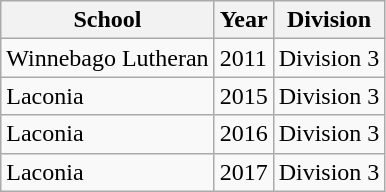<table class="wikitable">
<tr>
<th>School</th>
<th>Year</th>
<th>Division</th>
</tr>
<tr>
<td>Winnebago Lutheran</td>
<td>2011</td>
<td>Division 3</td>
</tr>
<tr>
<td>Laconia</td>
<td>2015</td>
<td>Division 3</td>
</tr>
<tr>
<td>Laconia</td>
<td>2016</td>
<td>Division 3</td>
</tr>
<tr>
<td>Laconia</td>
<td>2017</td>
<td>Division 3</td>
</tr>
</table>
